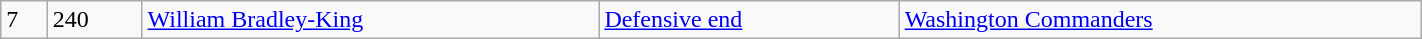<table class="wikitable" style="width:75%;">
<tr>
<td>7</td>
<td>240</td>
<td><a href='#'>William Bradley-King</a></td>
<td><a href='#'>Defensive end</a></td>
<td><a href='#'>Washington Commanders</a></td>
</tr>
</table>
